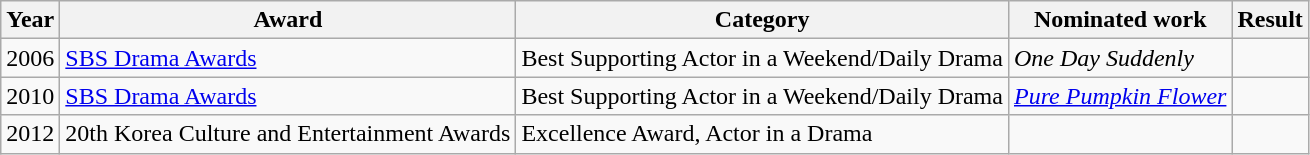<table class="wikitable">
<tr>
<th width=10>Year</th>
<th>Award</th>
<th>Category</th>
<th>Nominated work</th>
<th>Result</th>
</tr>
<tr>
<td>2006</td>
<td><a href='#'>SBS Drama Awards</a></td>
<td>Best Supporting Actor in a Weekend/Daily Drama</td>
<td><em>One Day Suddenly</em></td>
<td></td>
</tr>
<tr>
<td>2010</td>
<td><a href='#'>SBS Drama Awards</a></td>
<td>Best Supporting Actor in a Weekend/Daily Drama</td>
<td><em><a href='#'>Pure Pumpkin Flower</a></em></td>
<td></td>
</tr>
<tr>
<td>2012</td>
<td>20th Korea Culture and Entertainment Awards</td>
<td>Excellence Award, Actor in a Drama</td>
<td></td>
<td></td>
</tr>
</table>
